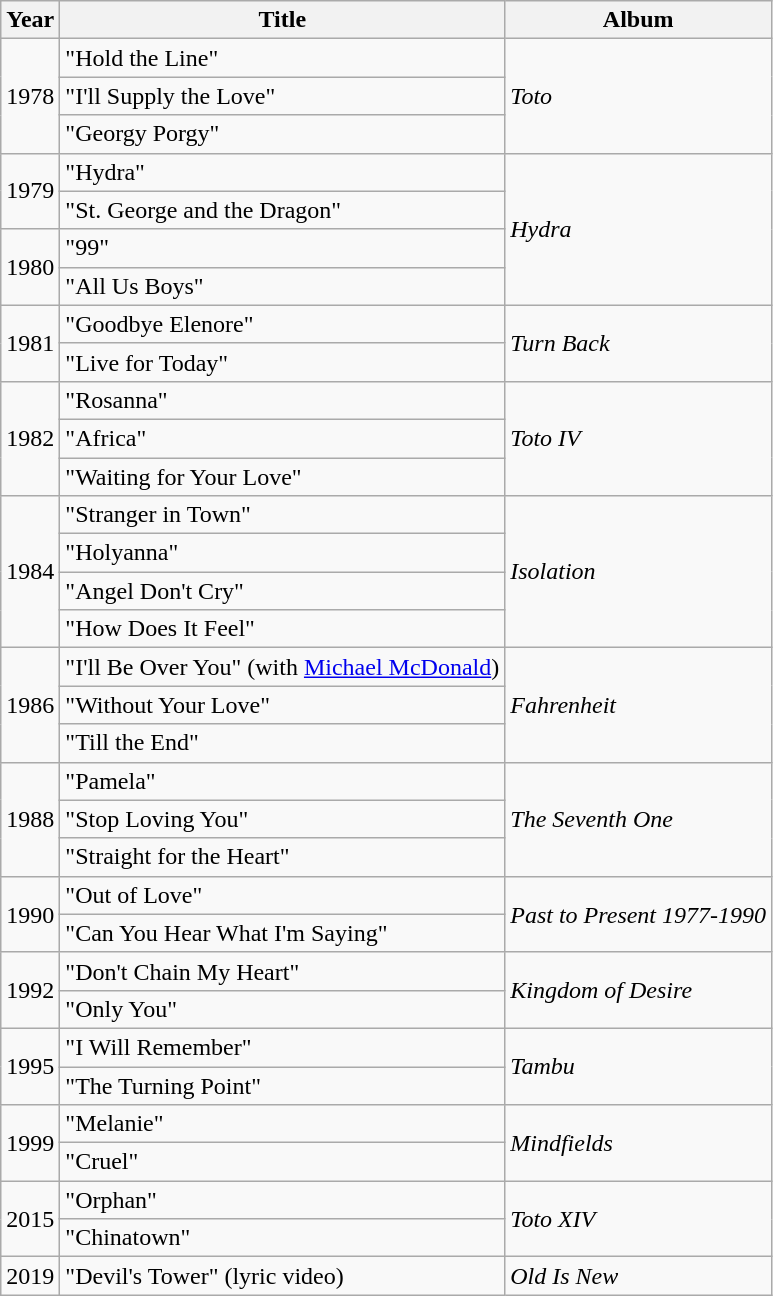<table class="wikitable">
<tr>
<th>Year</th>
<th>Title</th>
<th>Album</th>
</tr>
<tr>
<td rowspan="3">1978</td>
<td>"Hold the Line"</td>
<td rowspan="3"><em>Toto</em></td>
</tr>
<tr>
<td>"I'll Supply the Love"</td>
</tr>
<tr>
<td>"Georgy Porgy"</td>
</tr>
<tr>
<td rowspan="2">1979</td>
<td>"Hydra"</td>
<td rowspan="4"><em>Hydra</em></td>
</tr>
<tr>
<td>"St. George and the Dragon"</td>
</tr>
<tr>
<td rowspan="2">1980</td>
<td>"99"</td>
</tr>
<tr>
<td>"All Us Boys"</td>
</tr>
<tr>
<td rowspan="2">1981</td>
<td>"Goodbye Elenore"</td>
<td rowspan="2"><em>Turn Back</em></td>
</tr>
<tr>
<td>"Live for Today"</td>
</tr>
<tr>
<td rowspan="3">1982</td>
<td>"Rosanna"</td>
<td rowspan="3"><em>Toto IV</em></td>
</tr>
<tr>
<td>"Africa"</td>
</tr>
<tr>
<td>"Waiting for Your Love"</td>
</tr>
<tr>
<td rowspan="4">1984</td>
<td>"Stranger in Town"</td>
<td rowspan="4"><em>Isolation</em></td>
</tr>
<tr>
<td>"Holyanna"</td>
</tr>
<tr>
<td>"Angel Don't Cry"</td>
</tr>
<tr>
<td>"How Does It Feel"</td>
</tr>
<tr>
<td rowspan="3">1986</td>
<td>"I'll Be Over You" (with <a href='#'>Michael McDonald</a>)</td>
<td rowspan="3"><em>Fahrenheit</em></td>
</tr>
<tr>
<td>"Without Your Love"</td>
</tr>
<tr>
<td>"Till the End"</td>
</tr>
<tr>
<td rowspan="3">1988</td>
<td>"Pamela"</td>
<td rowspan="3"><em>The Seventh One</em></td>
</tr>
<tr>
<td>"Stop Loving You"</td>
</tr>
<tr>
<td>"Straight for the Heart"</td>
</tr>
<tr>
<td rowspan="2">1990</td>
<td>"Out of Love"</td>
<td rowspan="2"><em>Past to Present 1977-1990</em></td>
</tr>
<tr>
<td>"Can You Hear What I'm Saying"</td>
</tr>
<tr>
<td rowspan="2">1992</td>
<td>"Don't Chain My Heart"</td>
<td rowspan="2"><em>Kingdom of Desire</em></td>
</tr>
<tr>
<td>"Only You"</td>
</tr>
<tr>
<td rowspan="2">1995</td>
<td>"I Will Remember"</td>
<td rowspan="2"><em>Tambu</em></td>
</tr>
<tr>
<td>"The Turning Point"</td>
</tr>
<tr>
<td rowspan="2">1999</td>
<td>"Melanie"</td>
<td rowspan="2"><em>Mindfields</em></td>
</tr>
<tr>
<td>"Cruel"</td>
</tr>
<tr>
<td rowspan="2">2015</td>
<td>"Orphan"</td>
<td rowspan="2"><em>Toto XIV</em></td>
</tr>
<tr>
<td>"Chinatown"</td>
</tr>
<tr>
<td>2019</td>
<td>"Devil's Tower" (lyric video)</td>
<td><em>Old Is New</em></td>
</tr>
</table>
